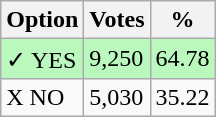<table class="wikitable">
<tr>
<th>Option</th>
<th>Votes</th>
<th>%</th>
</tr>
<tr>
<td style=background:#bbf8be>✓ YES</td>
<td style=background:#bbf8be>9,250</td>
<td style=background:#bbf8be>64.78</td>
</tr>
<tr>
<td>X NO</td>
<td>5,030</td>
<td>35.22</td>
</tr>
</table>
